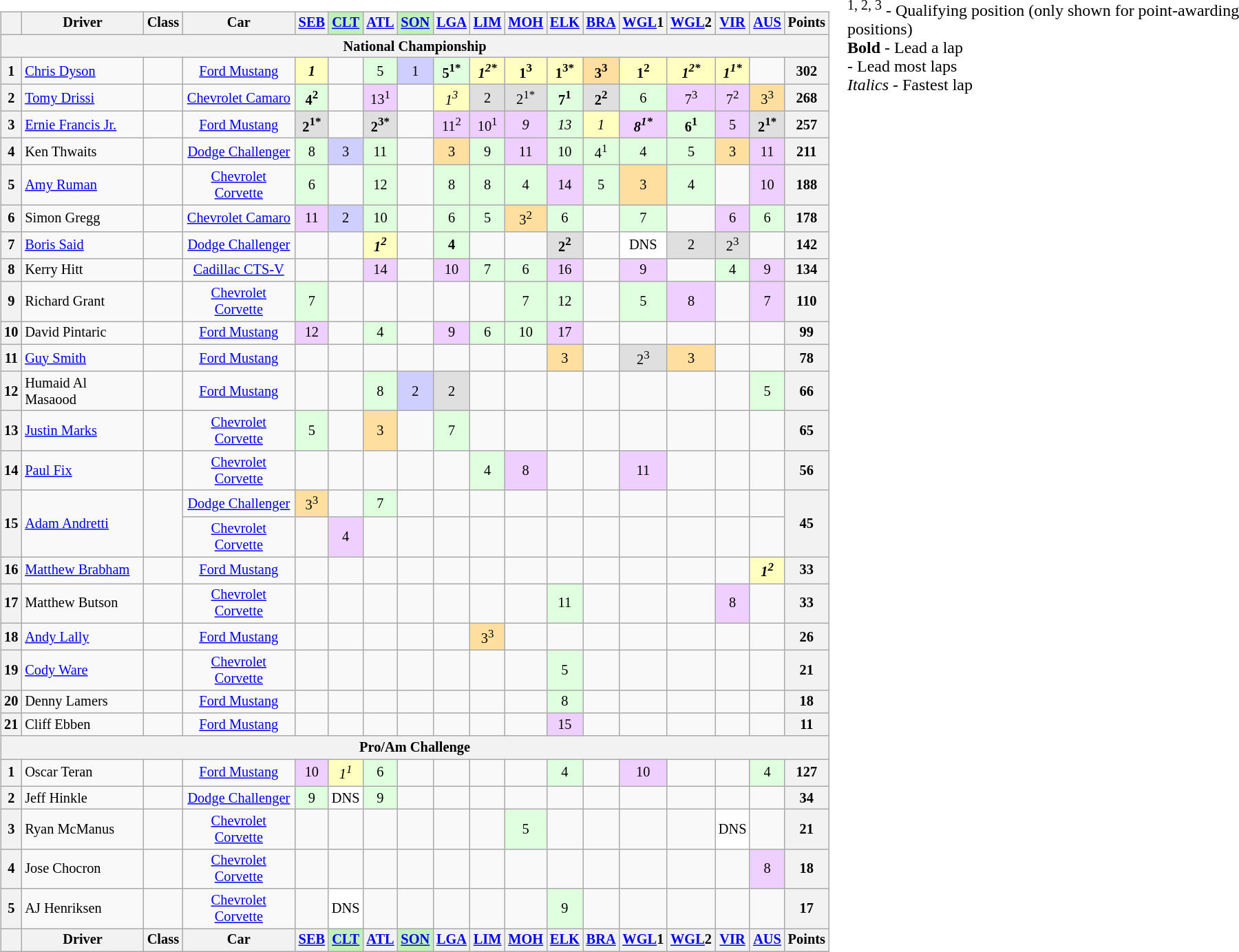<table>
<tr>
<td><br><table class="wikitable" style="font-size:85%; text-align:center">
<tr>
<th valign="middle"></th>
<th valign="middle">Driver</th>
<th>Class</th>
<th>Car</th>
<th><a href='#'>SEB</a></th>
<th style="background:#C2F0BB;"><a href='#'>CLT</a></th>
<th><a href='#'>ATL</a></th>
<th style="background:#C2F0BB;"><a href='#'>SON</a></th>
<th><a href='#'>LGA</a></th>
<th><a href='#'>LIM</a></th>
<th><a href='#'>MOH</a></th>
<th><a href='#'>ELK</a></th>
<th><a href='#'>BRA</a></th>
<th><a href='#'>WGL</a>1</th>
<th><a href='#'>WGL</a>2</th>
<th><a href='#'>VIR</a></th>
<th><a href='#'>AUS</a></th>
<th valign="middle">Points</th>
</tr>
<tr>
<th colspan="18">National Championship</th>
</tr>
<tr>
<th>1</th>
<td align="left"> <a href='#'>Chris Dyson</a></td>
<td></td>
<td><a href='#'>Ford Mustang</a></td>
<td style="background:#ffffbf;"><strong><em>1</em></strong></td>
<td></td>
<td style="background:#dfffdf;">5</td>
<td style="background:#cfcfff;">1</td>
<td style="background:#dfffdf;"><strong>5<sup>1*</sup></strong></td>
<td style="background:#ffffbf;"><strong><em>1<sup>2*</sup></em></strong></td>
<td style="background:#ffffbf;"><strong>1<sup>3</sup></strong></td>
<td style="background:#ffffbf;"><strong>1<sup>3*</sup></strong></td>
<td style="background:#ffdf9f;"><strong>3<sup>3</sup></strong></td>
<td style="background:#ffffbf;"><strong>1<sup>2</sup></strong></td>
<td style="background:#ffffbf;"><strong><em>1<sup>2*</sup></em></strong></td>
<td style="background:#ffffbf;"><strong><em>1<sup>1*</sup></em></strong></td>
<td></td>
<th>302</th>
</tr>
<tr>
<th>2</th>
<td align="left"> <a href='#'>Tomy Drissi</a></td>
<td></td>
<td><a href='#'>Chevrolet Camaro</a></td>
<td style="background:#dfffdf;"><strong>4<sup>2</sup></strong></td>
<td></td>
<td style="background:#efcfff;">13<sup>1</sup></td>
<td></td>
<td style="background:#ffffbf;"><em>1<sup>3</sup></em></td>
<td style="background:#dfdfdf;">2</td>
<td style="background:#dfdfdf;">2<sup>1*</sup></td>
<td style="background:#dfffdf;"><strong>7<sup>1</sup></strong></td>
<td style="background:#dfdfdf;"><strong>2<sup>2</sup></strong></td>
<td style="background:#dfffdf;">6</td>
<td style="background:#efcfff;">7<sup>3</sup></td>
<td style="background:#efcfff;">7<sup>2</sup></td>
<td style="background:#ffdf9f;">3<sup>3</sup></td>
<th>268</th>
</tr>
<tr>
<th>3</th>
<td align="left"> <a href='#'>Ernie Francis Jr.</a></td>
<td></td>
<td><a href='#'>Ford Mustang</a></td>
<td style="background:#dfdfdf;"><strong>2<sup>1*</sup></strong></td>
<td></td>
<td style="background:#dfdfdf;"><strong>2<sup>3*</sup></strong></td>
<td></td>
<td style="background:#efcfff;">11<sup>2</sup></td>
<td style="background:#efcfff;">10<sup>1</sup></td>
<td style="background:#efcfff;"><em>9</em></td>
<td style="background:#dfffdf;"><em>13</em></td>
<td style="background:#ffffbf;"><em>1</em></td>
<td style="background:#efcfff;"><strong><em>8<sup>1*</sup></em></strong></td>
<td style="background:#dfffdf;"><strong>6<sup>1</sup></strong></td>
<td style="background:#efcfff;">5</td>
<td style="background:#dfdfdf;"><strong>2<sup>1*</sup></strong></td>
<th>257</th>
</tr>
<tr>
<th>4</th>
<td align="left"> Ken Thwaits</td>
<td></td>
<td><a href='#'>Dodge Challenger</a></td>
<td style="background:#dfffdf;">8</td>
<td style="background:#cfcfff;">3</td>
<td style="background:#dfffdf;">11</td>
<td></td>
<td style="background:#ffdf9f;">3</td>
<td style="background:#dfffdf;">9</td>
<td style="background:#efcfff;">11</td>
<td style="background:#dfffdf;">10</td>
<td style="background:#dfffdf;">4<sup>1</sup></td>
<td style="background:#dfffdf;">4</td>
<td style="background:#dfffdf;">5</td>
<td style="background:#ffdf9f;">3</td>
<td style="background:#efcfff;">11</td>
<th>211</th>
</tr>
<tr>
<th>5</th>
<td align="left"> <a href='#'>Amy Ruman</a></td>
<td></td>
<td><a href='#'>Chevrolet Corvette</a></td>
<td style="background:#dfffdf;">6</td>
<td></td>
<td style="background:#dfffdf;">12</td>
<td></td>
<td style="background:#dfffdf;">8</td>
<td style="background:#dfffdf;">8</td>
<td style="background:#dfffdf;">4</td>
<td style="background:#efcfff;">14</td>
<td style="background:#dfffdf;">5</td>
<td style="background:#ffdf9f;">3</td>
<td style="background:#dfffdf;">4</td>
<td></td>
<td style="background:#efcfff;">10</td>
<th>188</th>
</tr>
<tr>
<th>6</th>
<td align="left"> Simon Gregg</td>
<td></td>
<td><a href='#'>Chevrolet Camaro</a></td>
<td style="background:#efcfff;">11</td>
<td style="background:#cfcfff;">2</td>
<td style="background:#dfffdf;">10</td>
<td></td>
<td style="background:#dfffdf;">6</td>
<td style="background:#dfffdf;">5</td>
<td style="background:#ffdf9f;">3<sup>2</sup></td>
<td style="background:#dfffdf;">6</td>
<td></td>
<td style="background:#dfffdf;">7</td>
<td></td>
<td style="background:#efcfff;">6</td>
<td style="background:#dfffdf;">6</td>
<th>178</th>
</tr>
<tr>
<th>7</th>
<td align="left"> <a href='#'>Boris Said</a></td>
<td></td>
<td><a href='#'>Dodge Challenger</a></td>
<td></td>
<td></td>
<td style="background:#ffffbf;"><strong><em>1<sup>2</sup></em></strong></td>
<td></td>
<td style="background:#dfffdf;"><strong>4</strong></td>
<td></td>
<td></td>
<td style="background:#dfdfdf;"><strong>2<sup>2</sup></strong></td>
<td></td>
<td style="background:#ffffff;">DNS</td>
<td style="background:#dfdfdf;">2</td>
<td style="background:#dfdfdf;">2<sup>3</sup></td>
<td></td>
<th>142</th>
</tr>
<tr>
<th>8</th>
<td align="left"> Kerry Hitt</td>
<td></td>
<td><a href='#'>Cadillac CTS-V</a></td>
<td></td>
<td></td>
<td style="background:#efcfff;">14</td>
<td></td>
<td style="background:#efcfff;">10</td>
<td style="background:#dfffdf;">7</td>
<td style="background:#dfffdf;">6</td>
<td style="background:#efcfff;">16</td>
<td></td>
<td style="background:#efcfff;">9</td>
<td></td>
<td style="background:#dfffdf;">4</td>
<td style="background:#efcfff;">9</td>
<th>134</th>
</tr>
<tr>
<th>9</th>
<td align="left"> Richard Grant</td>
<td></td>
<td><a href='#'>Chevrolet Corvette</a></td>
<td style="background:#dfffdf;">7</td>
<td></td>
<td></td>
<td></td>
<td></td>
<td></td>
<td style="background:#dfffdf;">7</td>
<td style="background:#dfffdf;">12</td>
<td></td>
<td style="background:#dfffdf;">5</td>
<td style="background:#efcfff;">8</td>
<td></td>
<td style="background:#efcfff;">7</td>
<th>110</th>
</tr>
<tr>
<th>10</th>
<td align="left"> David Pintaric</td>
<td></td>
<td><a href='#'>Ford Mustang</a></td>
<td style="background:#efcfff;">12</td>
<td></td>
<td style="background:#dfffdf;">4</td>
<td></td>
<td style="background:#efcfff;">9</td>
<td style="background:#dfffdf;">6</td>
<td style="background:#dfffdf;">10</td>
<td style="background:#efcfff;">17</td>
<td></td>
<td></td>
<td></td>
<td></td>
<td></td>
<th>99</th>
</tr>
<tr>
<th>11</th>
<td align="left"> <a href='#'>Guy Smith</a></td>
<td></td>
<td><a href='#'>Ford Mustang</a></td>
<td></td>
<td></td>
<td></td>
<td></td>
<td></td>
<td></td>
<td></td>
<td style="background:#ffdf9f;">3</td>
<td></td>
<td style="background:#dfdfdf;">2<sup>3</sup></td>
<td style="background:#ffdf9f;">3</td>
<td></td>
<td></td>
<th>78</th>
</tr>
<tr>
<th>12</th>
<td align="left"> Humaid Al Masaood</td>
<td></td>
<td><a href='#'>Ford Mustang</a></td>
<td></td>
<td></td>
<td style="background:#dfffdf;">8</td>
<td style="background:#cfcfff;">2</td>
<td style="background:#dfdfdf;">2</td>
<td></td>
<td></td>
<td></td>
<td></td>
<td></td>
<td></td>
<td></td>
<td style="background:#dfffdf;">5</td>
<th>66</th>
</tr>
<tr>
<th>13</th>
<td align="left"> <a href='#'>Justin Marks</a></td>
<td></td>
<td><a href='#'>Chevrolet Corvette</a></td>
<td style="background:#dfffdf;">5</td>
<td></td>
<td style="background:#ffdf9f;">3</td>
<td></td>
<td style="background:#dfffdf;">7</td>
<td></td>
<td></td>
<td></td>
<td></td>
<td></td>
<td></td>
<td></td>
<td></td>
<th>65</th>
</tr>
<tr>
<th>14</th>
<td align="left"> <a href='#'>Paul Fix</a></td>
<td></td>
<td><a href='#'>Chevrolet Corvette</a></td>
<td></td>
<td></td>
<td></td>
<td></td>
<td></td>
<td style="background:#dfffdf;">4</td>
<td style="background:#efcfff;">8</td>
<td></td>
<td></td>
<td style="background:#efcfff;">11</td>
<td></td>
<td></td>
<td></td>
<th>56</th>
</tr>
<tr>
<th rowspan="2">15</th>
<td rowspan="2" align="left"> <a href='#'>Adam Andretti</a></td>
<td rowspan="2"></td>
<td><a href='#'>Dodge Challenger</a></td>
<td style="background:#ffdf9f;">3<sup>3</sup></td>
<td></td>
<td style="background:#dfffdf;">7</td>
<td></td>
<td></td>
<td></td>
<td></td>
<td></td>
<td></td>
<td></td>
<td></td>
<td></td>
<td></td>
<th rowspan="2">45</th>
</tr>
<tr>
<td><a href='#'>Chevrolet Corvette</a></td>
<td></td>
<td style="background:#efcfff;">4</td>
<td></td>
<td></td>
<td></td>
<td></td>
<td></td>
<td></td>
<td></td>
<td></td>
<td></td>
<td></td>
<td></td>
</tr>
<tr>
<th>16</th>
<td align="left"> <a href='#'>Matthew Brabham</a></td>
<td></td>
<td><a href='#'>Ford Mustang</a></td>
<td></td>
<td></td>
<td></td>
<td></td>
<td></td>
<td></td>
<td></td>
<td></td>
<td></td>
<td></td>
<td></td>
<td></td>
<td style="background:#ffffbf;"><strong><em>1<sup>2</sup></em></strong></td>
<th>33</th>
</tr>
<tr>
<th>17</th>
<td align="left"> Matthew Butson</td>
<td></td>
<td><a href='#'>Chevrolet Corvette</a></td>
<td></td>
<td></td>
<td></td>
<td></td>
<td></td>
<td></td>
<td></td>
<td style="background:#dfffdf;">11</td>
<td></td>
<td></td>
<td></td>
<td style="background:#efcfff;">8</td>
<td></td>
<th>33</th>
</tr>
<tr>
<th>18</th>
<td align="left"> <a href='#'>Andy Lally</a></td>
<td></td>
<td><a href='#'>Ford Mustang</a></td>
<td></td>
<td></td>
<td></td>
<td></td>
<td></td>
<td style="background:#ffdf9f;">3<sup>3</sup></td>
<td></td>
<td></td>
<td></td>
<td></td>
<td></td>
<td></td>
<td></td>
<th>26</th>
</tr>
<tr>
<th>19</th>
<td align="left"> <a href='#'>Cody Ware</a></td>
<td></td>
<td><a href='#'>Chevrolet Corvette</a></td>
<td></td>
<td></td>
<td></td>
<td></td>
<td></td>
<td></td>
<td></td>
<td style="background:#dfffdf;">5</td>
<td></td>
<td></td>
<td></td>
<td></td>
<td></td>
<th>21</th>
</tr>
<tr>
<th>20</th>
<td align="left"> Denny Lamers</td>
<td></td>
<td><a href='#'>Ford Mustang</a></td>
<td></td>
<td></td>
<td></td>
<td></td>
<td></td>
<td></td>
<td></td>
<td style="background:#dfffdf;">8</td>
<td></td>
<td></td>
<td></td>
<td></td>
<td></td>
<th>18</th>
</tr>
<tr>
<th>21</th>
<td align="left"> Cliff Ebben</td>
<td></td>
<td><a href='#'>Ford Mustang</a></td>
<td></td>
<td></td>
<td></td>
<td></td>
<td></td>
<td></td>
<td></td>
<td style="background:#efcfff;">15</td>
<td></td>
<td></td>
<td></td>
<td></td>
<td></td>
<th>11</th>
</tr>
<tr>
<th colspan="18">Pro/Am Challenge</th>
</tr>
<tr>
<th>1</th>
<td align="left"> Oscar Teran</td>
<td></td>
<td><a href='#'>Ford Mustang</a></td>
<td style="background:#efcfff;">10</td>
<td style="background:#ffffbf;"><em>1<sup>1</sup></em></td>
<td style="background:#dfffdf;">6</td>
<td></td>
<td></td>
<td></td>
<td></td>
<td style="background:#dfffdf;">4</td>
<td></td>
<td style="background:#efcfff;">10</td>
<td></td>
<td></td>
<td style="background:#dfffdf;">4</td>
<th>127</th>
</tr>
<tr>
<th>2</th>
<td align="left"> Jeff Hinkle</td>
<td></td>
<td><a href='#'>Dodge Challenger</a></td>
<td style="background:#dfffdf;">9</td>
<td style="background:#ffffff;">DNS</td>
<td style="background:#dfffdf;">9</td>
<td></td>
<td></td>
<td></td>
<td></td>
<td></td>
<td></td>
<td></td>
<td></td>
<td></td>
<td></td>
<th>34</th>
</tr>
<tr>
<th>3</th>
<td align="left"> Ryan McManus</td>
<td></td>
<td><a href='#'>Chevrolet Corvette</a></td>
<td></td>
<td></td>
<td></td>
<td></td>
<td></td>
<td></td>
<td style="background:#dfffdf;">5</td>
<td></td>
<td></td>
<td></td>
<td></td>
<td style="background:#ffffff;">DNS</td>
<td></td>
<th>21</th>
</tr>
<tr>
<th>4</th>
<td align="left"> Jose Chocron</td>
<td></td>
<td><a href='#'>Chevrolet Corvette</a></td>
<td></td>
<td></td>
<td></td>
<td></td>
<td></td>
<td></td>
<td></td>
<td></td>
<td></td>
<td></td>
<td></td>
<td></td>
<td style="background:#efcfff;">8</td>
<th>18</th>
</tr>
<tr>
<th>5</th>
<td align="left"> AJ Henriksen</td>
<td></td>
<td><a href='#'>Chevrolet Corvette</a></td>
<td></td>
<td style="background:#ffffff;">DNS</td>
<td></td>
<td></td>
<td></td>
<td></td>
<td></td>
<td style="background:#dfffdf;">9</td>
<td></td>
<td></td>
<td></td>
<td></td>
<td></td>
<th>17</th>
</tr>
<tr>
<th valign="middle"></th>
<th valign="middle">Driver</th>
<th>Class</th>
<th>Car</th>
<th><a href='#'>SEB</a></th>
<th style="background:#C2F0BB;"><a href='#'>CLT</a></th>
<th><a href='#'>ATL</a></th>
<th style="background:#C2F0BB;"><a href='#'>SON</a></th>
<th><a href='#'>LGA</a></th>
<th><a href='#'>LIM</a></th>
<th><a href='#'>MOH</a></th>
<th><a href='#'>ELK</a></th>
<th><a href='#'>BRA</a></th>
<th><a href='#'>WGL</a>1</th>
<th><a href='#'>WGL</a>2</th>
<th><a href='#'>VIR</a></th>
<th><a href='#'>AUS</a></th>
<th valign="middle">Points</th>
</tr>
</table>
</td>
<td valign="top"><br>
<sup>1, 2, 3</sup><span> - Qualifying position (only shown for point-awarding positions)<br>
<strong>Bold</strong> - Lead a lap<br> - Lead most laps<br>
<em>Italics</em> - Fastest lap </span></td>
</tr>
</table>
